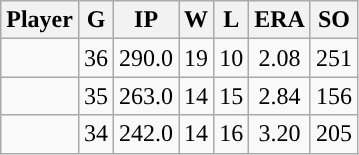<table class="wikitable sortable">
<tr>
<th>Player</th>
<th>G</th>
<th>IP</th>
<th>W</th>
<th>L</th>
<th>ERA</th>
<th>SO</th>
</tr>
<tr align="center">
<td></td>
<td>36</td>
<td>290.0</td>
<td>19</td>
<td>10</td>
<td>2.08</td>
<td>251</td>
</tr>
<tr align="center">
<td></td>
<td>35</td>
<td>263.0</td>
<td>14</td>
<td>15</td>
<td>2.84</td>
<td>156</td>
</tr>
<tr align="center">
<td></td>
<td>34</td>
<td>242.0</td>
<td>14</td>
<td>16</td>
<td>3.20</td>
<td>205</td>
</tr>
</table>
